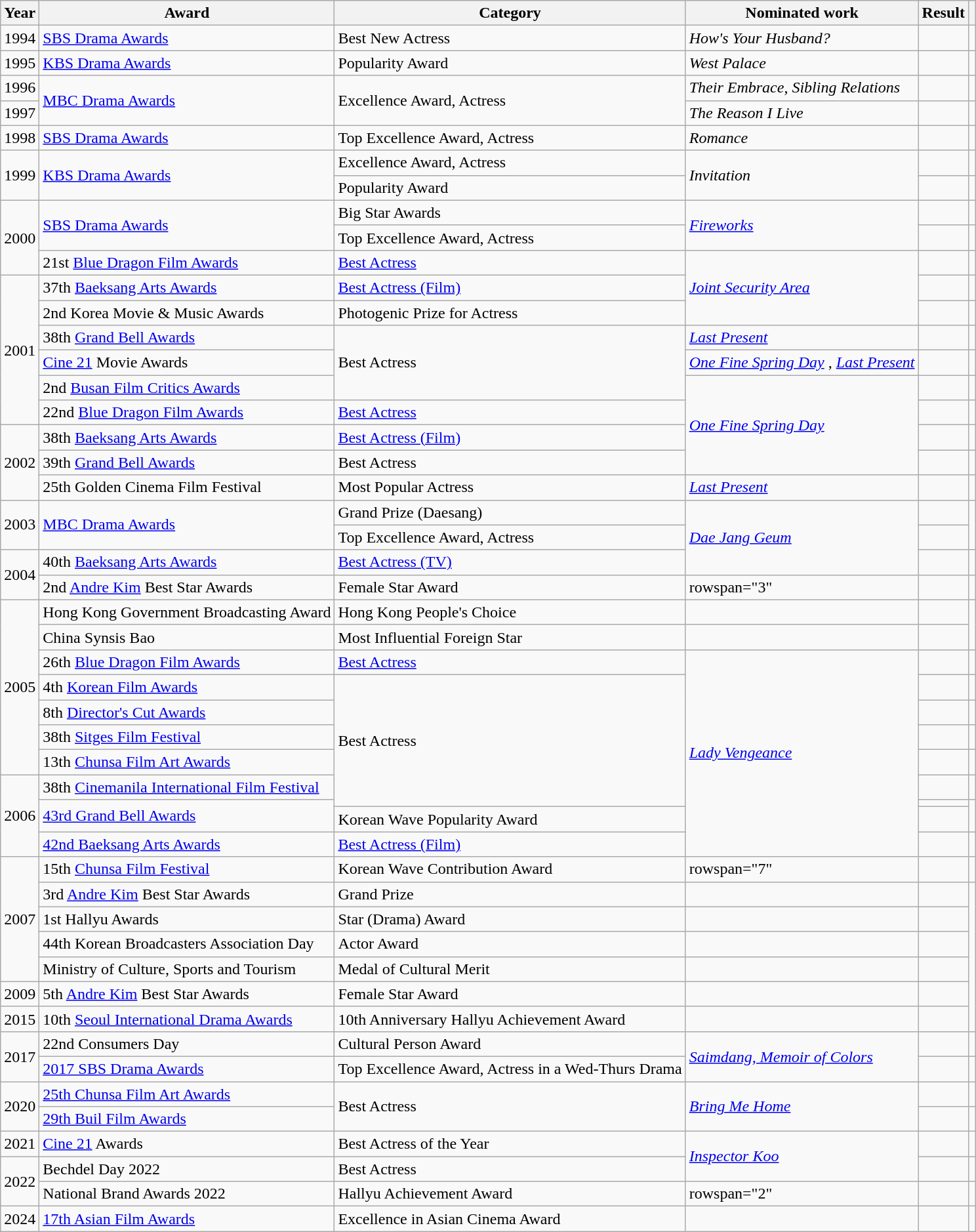<table class="wikitable sortable">
<tr>
<th scope="col">Year</th>
<th>Award</th>
<th scope="col">Category</th>
<th>Nominated work</th>
<th scope="col">Result</th>
<th scope="col" class="unsortable"></th>
</tr>
<tr>
<td>1994</td>
<td><a href='#'>SBS Drama Awards</a></td>
<td>Best New Actress</td>
<td><em>How's Your Husband?</em></td>
<td></td>
<td></td>
</tr>
<tr>
<td>1995</td>
<td><a href='#'>KBS Drama Awards</a></td>
<td>Popularity Award</td>
<td><em>West Palace</em></td>
<td></td>
<td></td>
</tr>
<tr>
<td>1996</td>
<td rowspan="2"><a href='#'>MBC Drama Awards</a></td>
<td rowspan="2">Excellence Award, Actress</td>
<td><em>Their Embrace</em>, <em>Sibling Relations</em></td>
<td></td>
<td></td>
</tr>
<tr>
<td>1997</td>
<td><em>The Reason I Live</em></td>
<td></td>
<td></td>
</tr>
<tr>
<td>1998</td>
<td><a href='#'>SBS Drama Awards</a></td>
<td>Top Excellence Award, Actress</td>
<td><em>Romance</em></td>
<td></td>
<td></td>
</tr>
<tr>
<td rowspan="2">1999</td>
<td rowspan="2"><a href='#'>KBS Drama Awards</a></td>
<td>Excellence Award, Actress</td>
<td rowspan="2"><em>Invitation</em></td>
<td></td>
<td></td>
</tr>
<tr>
<td>Popularity Award</td>
<td></td>
<td></td>
</tr>
<tr>
<td rowspan="3">2000</td>
<td rowspan="2"><a href='#'>SBS Drama Awards</a></td>
<td>Big Star Awards</td>
<td rowspan="2"><em><a href='#'>Fireworks</a></em></td>
<td></td>
<td></td>
</tr>
<tr>
<td>Top Excellence Award, Actress</td>
<td></td>
<td></td>
</tr>
<tr>
<td>21st <a href='#'>Blue Dragon Film Awards</a></td>
<td><a href='#'>Best Actress</a></td>
<td rowspan="3"><em><a href='#'>Joint Security Area</a></em></td>
<td></td>
<td></td>
</tr>
<tr>
<td rowspan="6">2001</td>
<td>37th <a href='#'>Baeksang Arts Awards</a></td>
<td><a href='#'>Best Actress (Film)</a></td>
<td></td>
<td></td>
</tr>
<tr>
<td>2nd Korea Movie & Music Awards</td>
<td>Photogenic Prize for Actress</td>
<td></td>
<td></td>
</tr>
<tr>
<td>38th <a href='#'>Grand Bell Awards</a></td>
<td rowspan="3">Best Actress</td>
<td><em><a href='#'>Last Present</a></em></td>
<td></td>
<td></td>
</tr>
<tr>
<td><a href='#'>Cine 21</a> Movie Awards</td>
<td><em><a href='#'>One Fine Spring Day</a></em> , <em><a href='#'>Last Present</a></em></td>
<td></td>
<td></td>
</tr>
<tr>
<td>2nd <a href='#'>Busan Film Critics Awards</a></td>
<td rowspan="4"><em><a href='#'>One Fine Spring Day</a></em></td>
<td></td>
<td></td>
</tr>
<tr>
<td>22nd <a href='#'>Blue Dragon Film Awards</a></td>
<td><a href='#'>Best Actress</a></td>
<td></td>
<td></td>
</tr>
<tr>
<td rowspan="3">2002</td>
<td>38th <a href='#'>Baeksang Arts Awards</a></td>
<td><a href='#'>Best Actress (Film)</a></td>
<td></td>
<td></td>
</tr>
<tr>
<td>39th <a href='#'>Grand Bell Awards</a></td>
<td>Best Actress</td>
<td></td>
<td></td>
</tr>
<tr>
<td>25th Golden Cinema Film Festival</td>
<td>Most Popular Actress</td>
<td><em><a href='#'>Last Present</a></em></td>
<td></td>
<td></td>
</tr>
<tr>
<td rowspan="2">2003</td>
<td rowspan="2"><a href='#'>MBC Drama Awards</a></td>
<td>Grand Prize (Daesang)</td>
<td rowspan="3"><em><a href='#'>Dae Jang Geum</a></em></td>
<td></td>
<td rowspan="2"></td>
</tr>
<tr>
<td>Top Excellence Award, Actress</td>
<td></td>
</tr>
<tr>
<td rowspan="2">2004</td>
<td>40th <a href='#'>Baeksang Arts Awards</a></td>
<td><a href='#'>Best Actress (TV)</a></td>
<td></td>
<td></td>
</tr>
<tr>
<td>2nd <a href='#'>Andre Kim</a> Best Star Awards</td>
<td>Female Star Award</td>
<td>rowspan="3" </td>
<td></td>
<td></td>
</tr>
<tr>
<td rowspan="7">2005</td>
<td>Hong Kong Government Broadcasting Award</td>
<td>Hong Kong People's Choice</td>
<td></td>
<td></td>
</tr>
<tr>
<td>China Synsis Bao</td>
<td>Most Influential Foreign Star</td>
<td></td>
<td></td>
</tr>
<tr>
<td>26th <a href='#'>Blue Dragon Film Awards</a></td>
<td><a href='#'>Best Actress</a></td>
<td rowspan="9"><em><a href='#'>Lady Vengeance</a></em></td>
<td></td>
<td></td>
</tr>
<tr>
<td>4th <a href='#'>Korean Film Awards</a></td>
<td rowspan="6">Best Actress</td>
<td></td>
<td></td>
</tr>
<tr>
<td>8th <a href='#'>Director's Cut Awards</a></td>
<td></td>
<td></td>
</tr>
<tr>
<td>38th <a href='#'>Sitges Film Festival</a></td>
<td></td>
<td></td>
</tr>
<tr>
<td>13th <a href='#'>Chunsa Film Art Awards</a></td>
<td></td>
<td></td>
</tr>
<tr>
<td rowspan="4">2006</td>
<td>38th <a href='#'>Cinemanila International Film Festival</a></td>
<td></td>
<td></td>
</tr>
<tr>
<td rowspan="2"><a href='#'>43rd Grand Bell Awards</a></td>
<td></td>
<td rowspan="2"></td>
</tr>
<tr>
<td>Korean Wave Popularity Award</td>
<td></td>
</tr>
<tr>
<td><a href='#'>42nd Baeksang Arts Awards</a></td>
<td><a href='#'>Best Actress (Film)</a></td>
<td></td>
<td></td>
</tr>
<tr>
<td rowspan="5">2007</td>
<td>15th <a href='#'>Chunsa Film Festival</a></td>
<td>Korean Wave Contribution Award</td>
<td>rowspan="7" </td>
<td></td>
<td></td>
</tr>
<tr>
<td>3rd <a href='#'>Andre Kim</a> Best Star Awards</td>
<td>Grand Prize</td>
<td></td>
<td></td>
</tr>
<tr>
<td>1st Hallyu Awards</td>
<td>Star (Drama) Award</td>
<td></td>
<td></td>
</tr>
<tr>
<td>44th Korean Broadcasters Association Day</td>
<td>Actor Award</td>
<td></td>
<td></td>
</tr>
<tr>
<td>Ministry of Culture, Sports and Tourism</td>
<td>Medal of Cultural Merit</td>
<td></td>
<td></td>
</tr>
<tr>
<td>2009</td>
<td>5th <a href='#'>Andre Kim</a> Best Star Awards</td>
<td>Female Star Award</td>
<td></td>
<td></td>
</tr>
<tr>
<td>2015</td>
<td>10th <a href='#'>Seoul International Drama Awards</a></td>
<td>10th Anniversary Hallyu Achievement Award</td>
<td></td>
<td></td>
</tr>
<tr>
<td rowspan="2">2017</td>
<td>22nd Consumers Day</td>
<td>Cultural Person Award</td>
<td rowspan="2"><em><a href='#'>Saimdang, Memoir of Colors</a></em></td>
<td></td>
<td></td>
</tr>
<tr>
<td><a href='#'>2017 SBS Drama Awards</a></td>
<td>Top Excellence Award, Actress in a Wed-Thurs Drama</td>
<td></td>
<td></td>
</tr>
<tr>
<td rowspan="2">2020</td>
<td><a href='#'>25th Chunsa Film Art Awards</a></td>
<td rowspan="2">Best Actress</td>
<td rowspan="2"><em><a href='#'>Bring Me Home</a></em></td>
<td></td>
<td></td>
</tr>
<tr>
<td><a href='#'>29th Buil Film Awards</a></td>
<td></td>
<td></td>
</tr>
<tr>
<td>2021</td>
<td><a href='#'>Cine 21</a> Awards</td>
<td>Best Actress of the Year</td>
<td rowspan="2"><em><a href='#'>Inspector Koo</a></em></td>
<td></td>
<td></td>
</tr>
<tr>
<td rowspan="2">2022</td>
<td>Bechdel Day 2022</td>
<td>Best Actress</td>
<td></td>
<td></td>
</tr>
<tr>
<td>National Brand Awards 2022</td>
<td>Hallyu Achievement Award</td>
<td>rowspan="2" </td>
<td></td>
<td></td>
</tr>
<tr>
<td>2024</td>
<td><a href='#'>17th Asian Film Awards</a></td>
<td>Excellence in Asian Cinema Award</td>
<td></td>
<td></td>
</tr>
</table>
